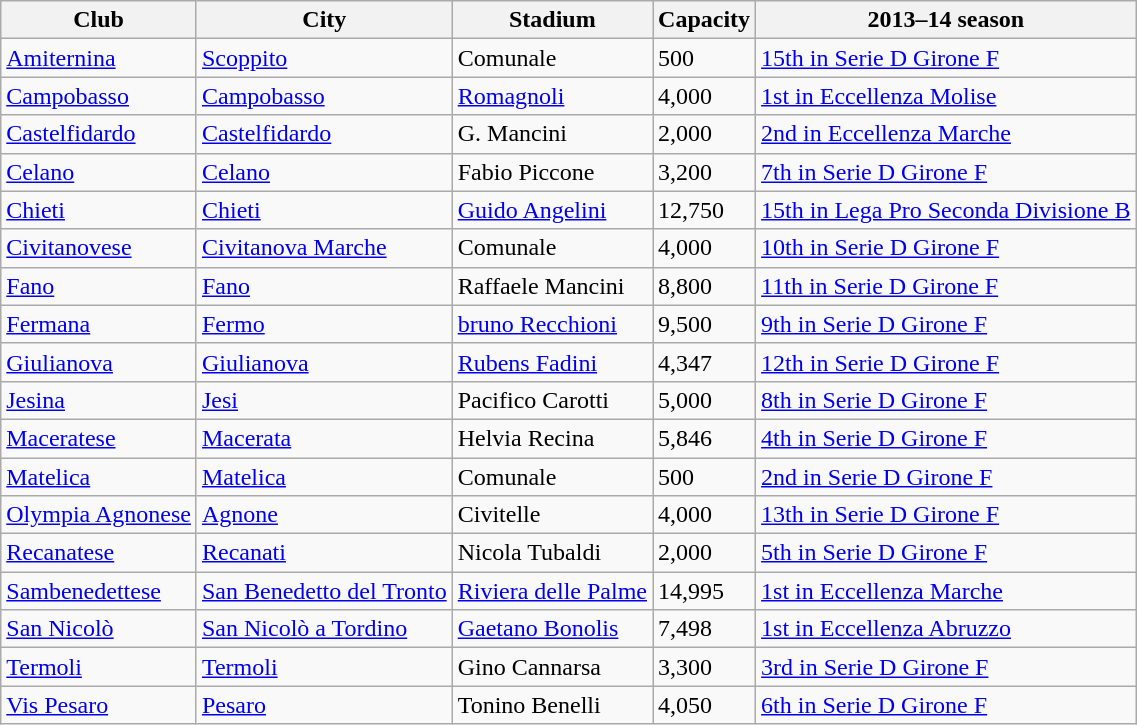<table class="wikitable sortable">
<tr>
<th>Club</th>
<th>City</th>
<th>Stadium</th>
<th>Capacity</th>
<th>2013–14 season</th>
</tr>
<tr>
<td><a href='#'>Amiternina</a></td>
<td><a href='#'>Scoppito</a></td>
<td>Comunale</td>
<td>500</td>
<td><a href='#'>15th in Serie D Girone F</a></td>
</tr>
<tr>
<td><a href='#'>Campobasso</a></td>
<td><a href='#'>Campobasso</a></td>
<td><a href='#'>Romagnoli</a></td>
<td>4,000</td>
<td><a href='#'>1st in Eccellenza Molise</a></td>
</tr>
<tr>
<td><a href='#'>Castelfidardo</a></td>
<td><a href='#'>Castelfidardo</a></td>
<td>G. Mancini</td>
<td>2,000</td>
<td><a href='#'>2nd in Eccellenza Marche</a></td>
</tr>
<tr>
<td><a href='#'>Celano</a></td>
<td><a href='#'>Celano</a></td>
<td>Fabio Piccone</td>
<td>3,200</td>
<td><a href='#'>7th in Serie D Girone F</a></td>
</tr>
<tr>
<td><a href='#'>Chieti</a></td>
<td><a href='#'>Chieti</a></td>
<td><a href='#'>Guido Angelini</a></td>
<td>12,750</td>
<td><a href='#'>15th in Lega Pro Seconda Divisione B</a></td>
</tr>
<tr>
<td><a href='#'>Civitanovese</a></td>
<td><a href='#'>Civitanova Marche</a></td>
<td>Comunale</td>
<td>4,000</td>
<td><a href='#'>10th in Serie D Girone F</a></td>
</tr>
<tr>
<td><a href='#'>Fano</a></td>
<td><a href='#'>Fano</a></td>
<td>Raffaele Mancini</td>
<td>8,800</td>
<td><a href='#'>11th in Serie D Girone F</a></td>
</tr>
<tr>
<td><a href='#'>Fermana</a></td>
<td><a href='#'>Fermo</a></td>
<td><a href='#'>bruno Recchioni</a></td>
<td>9,500</td>
<td><a href='#'>9th in Serie D Girone F</a></td>
</tr>
<tr>
<td><a href='#'>Giulianova</a></td>
<td><a href='#'>Giulianova</a></td>
<td><a href='#'>Rubens Fadini</a></td>
<td>4,347</td>
<td><a href='#'>12th in Serie D Girone F</a></td>
</tr>
<tr>
<td><a href='#'>Jesina</a></td>
<td><a href='#'>Jesi</a></td>
<td>Pacifico Carotti</td>
<td>5,000</td>
<td><a href='#'>8th in Serie D Girone F</a></td>
</tr>
<tr>
<td><a href='#'>Maceratese</a></td>
<td><a href='#'>Macerata</a></td>
<td>Helvia Recina</td>
<td>5,846</td>
<td><a href='#'>4th in Serie D Girone F</a></td>
</tr>
<tr>
<td><a href='#'>Matelica</a></td>
<td><a href='#'>Matelica</a></td>
<td>Comunale</td>
<td>500</td>
<td><a href='#'>2nd in Serie D Girone F</a></td>
</tr>
<tr>
<td><a href='#'>Olympia Agnonese</a></td>
<td><a href='#'>Agnone</a></td>
<td>Civitelle</td>
<td>4,000</td>
<td><a href='#'>13th in Serie D Girone F</a></td>
</tr>
<tr>
<td><a href='#'>Recanatese</a></td>
<td><a href='#'>Recanati</a></td>
<td>Nicola Tubaldi</td>
<td>2,000</td>
<td><a href='#'>5th in Serie D Girone F</a></td>
</tr>
<tr>
<td><a href='#'>Sambenedettese</a></td>
<td><a href='#'>San Benedetto del Tronto</a></td>
<td><a href='#'>Riviera delle Palme</a></td>
<td>14,995</td>
<td><a href='#'>1st in Eccellenza Marche</a></td>
</tr>
<tr>
<td><a href='#'>San Nicolò</a></td>
<td><a href='#'>San Nicolò a Tordino</a></td>
<td><a href='#'>Gaetano Bonolis</a></td>
<td>7,498</td>
<td><a href='#'>1st in Eccellenza Abruzzo</a></td>
</tr>
<tr>
<td><a href='#'>Termoli</a></td>
<td><a href='#'>Termoli</a></td>
<td>Gino Cannarsa</td>
<td>3,300</td>
<td><a href='#'>3rd in Serie D Girone F</a></td>
</tr>
<tr>
<td><a href='#'>Vis Pesaro</a></td>
<td><a href='#'>Pesaro</a></td>
<td>Tonino Benelli</td>
<td>4,050</td>
<td><a href='#'>6th in Serie D Girone F</a></td>
</tr>
</table>
